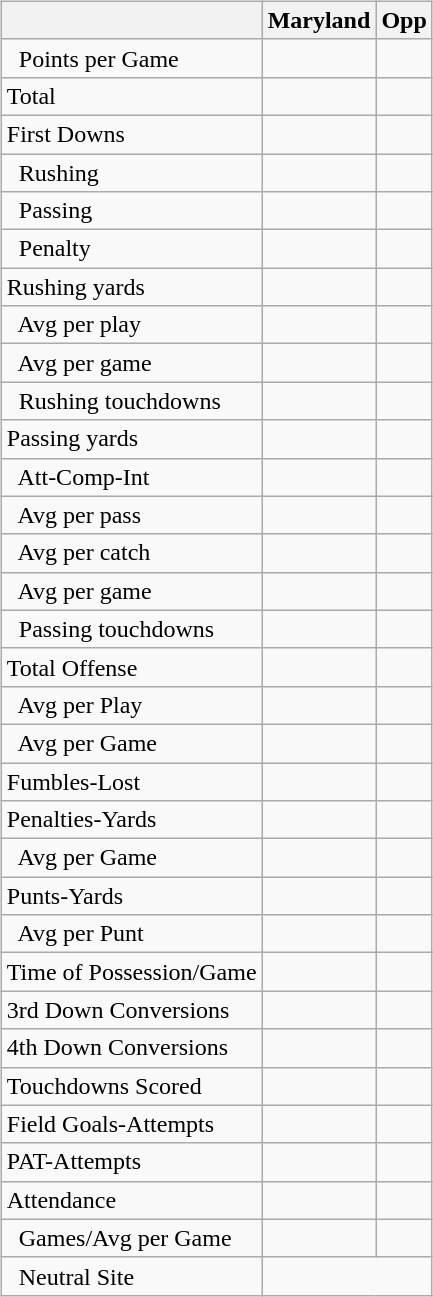<table ->
<tr>
<td valign="top"><br><table class="wikitable" style="white-space:nowrap;">
<tr>
<th></th>
<th>Maryland</th>
<th>Opp</th>
</tr>
<tr>
<td>  Points per Game</td>
<td></td>
<td></td>
</tr>
<tr>
<td>Total</td>
<td></td>
<td></td>
</tr>
<tr>
<td>First Downs</td>
<td></td>
<td></td>
</tr>
<tr>
<td>  Rushing</td>
<td></td>
<td></td>
</tr>
<tr>
<td>  Passing</td>
<td></td>
<td></td>
</tr>
<tr>
<td>  Penalty</td>
<td></td>
<td></td>
</tr>
<tr>
<td>Rushing yards</td>
<td></td>
<td></td>
</tr>
<tr>
<td>  Avg per play</td>
<td></td>
<td></td>
</tr>
<tr>
<td>  Avg per game</td>
<td></td>
<td></td>
</tr>
<tr>
<td>  Rushing touchdowns</td>
<td></td>
<td></td>
</tr>
<tr>
<td>Passing yards</td>
<td></td>
<td></td>
</tr>
<tr>
<td>  Att-Comp-Int</td>
<td></td>
<td></td>
</tr>
<tr>
<td>  Avg per pass</td>
<td></td>
<td></td>
</tr>
<tr>
<td>  Avg per catch</td>
<td></td>
<td></td>
</tr>
<tr>
<td>  Avg per game</td>
<td></td>
<td></td>
</tr>
<tr>
<td>  Passing touchdowns</td>
<td></td>
<td></td>
</tr>
<tr>
<td>Total Offense</td>
<td></td>
<td></td>
</tr>
<tr>
<td>  Avg per Play</td>
<td></td>
<td></td>
</tr>
<tr>
<td>  Avg per Game</td>
<td></td>
<td></td>
</tr>
<tr>
<td>Fumbles-Lost</td>
<td></td>
<td></td>
</tr>
<tr>
<td>Penalties-Yards</td>
<td></td>
<td></td>
</tr>
<tr>
<td>  Avg per Game</td>
<td></td>
<td></td>
</tr>
<tr>
<td>Punts-Yards</td>
<td></td>
<td></td>
</tr>
<tr>
<td>  Avg per Punt</td>
<td></td>
<td></td>
</tr>
<tr>
<td>Time of Possession/Game</td>
<td></td>
<td></td>
</tr>
<tr>
<td>3rd Down Conversions</td>
<td></td>
<td></td>
</tr>
<tr>
<td>4th Down Conversions</td>
<td></td>
<td></td>
</tr>
<tr>
<td>Touchdowns Scored</td>
<td></td>
<td></td>
</tr>
<tr>
<td>Field Goals-Attempts</td>
<td></td>
<td></td>
</tr>
<tr>
<td>PAT-Attempts</td>
<td></td>
<td></td>
</tr>
<tr>
<td>Attendance</td>
<td></td>
<td></td>
</tr>
<tr>
<td>  Games/Avg per Game</td>
<td></td>
<td></td>
</tr>
<tr>
<td>  Neutral Site</td>
<td colspan="2" align="center"></td>
</tr>
</table>
</td>
</tr>
</table>
